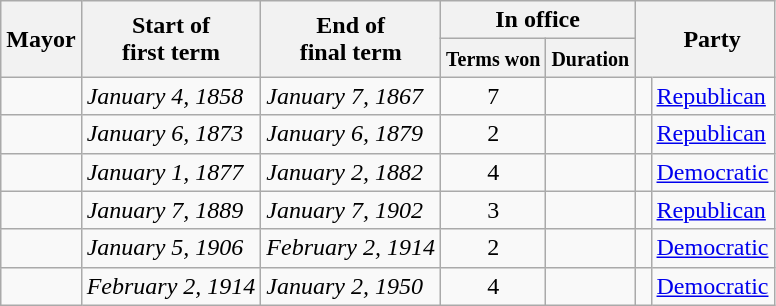<table class="wikitable sortable">
<tr>
<th rowspan=2>Mayor</th>
<th rowspan=2>Start of<br>first term</th>
<th rowspan=2>End of<br>final term</th>
<th colspan=2>In office</th>
<th rowspan=2 class=unsortable> </th>
<th rowspan=2 style="border-left-style:hidden;padding:0.1em 0em">Party</th>
</tr>
<tr>
<th><small>Terms won</small></th>
<th><small>Duration</small></th>
</tr>
<tr>
<td></td>
<td><em>January 4, 1858</em></td>
<td><em>January 7, 1867</em></td>
<td align=center>7</td>
<td align=center></td>
<td bgcolor=></td>
<td><a href='#'>Republican</a></td>
</tr>
<tr>
<td></td>
<td><em>January 6, 1873</em></td>
<td><em>January 6, 1879</em></td>
<td align=center>2</td>
<td align=center></td>
<td bgcolor=></td>
<td><a href='#'>Republican</a></td>
</tr>
<tr>
<td></td>
<td><em>January 1, 1877</em></td>
<td><em>January 2, 1882</em></td>
<td align=center>4</td>
<td align=center></td>
<td bgcolor=></td>
<td><a href='#'>Democratic</a></td>
</tr>
<tr>
<td></td>
<td><em>January 7, 1889</em></td>
<td><em>January 7, 1902</em></td>
<td align=center>3</td>
<td align=center></td>
<td bgcolor=></td>
<td><a href='#'>Republican</a></td>
</tr>
<tr>
<td></td>
<td><em>January 5, 1906</em></td>
<td><em>February 2, 1914</em></td>
<td align=center>2</td>
<td align=center></td>
<td bgcolor=></td>
<td><a href='#'>Democratic</a></td>
</tr>
<tr>
<td></td>
<td><em>February 2, 1914</em></td>
<td><em>January 2, 1950</em></td>
<td align=center>4</td>
<td align=center></td>
<td bgcolor=></td>
<td><a href='#'>Democratic</a></td>
</tr>
</table>
